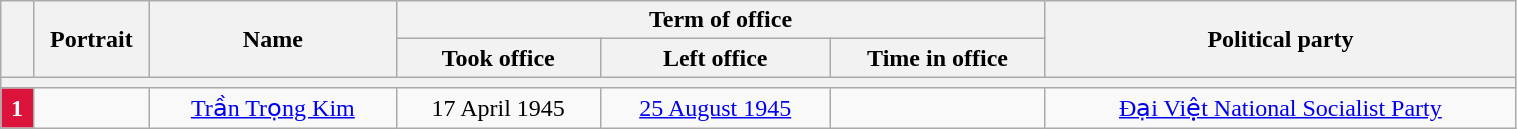<table class="wikitable" style="text-align:center; border:1px #aaf solid; width:80%;">
<tr>
<th rowspan="2"></th>
<th rowspan="2" style="width:70px;">Portrait</th>
<th rowspan="2">Name<br></th>
<th colspan="3">Term of office</th>
<th rowspan="2">Political party</th>
</tr>
<tr>
<th>Took office</th>
<th>Left office</th>
<th>Time in office</th>
</tr>
<tr>
<th colspan=7></th>
</tr>
<tr>
<th style="background:Crimson; color:white">1</th>
<td></td>
<td><a href='#'>Trần Trọng Kim</a><br></td>
<td>17 April 1945</td>
<td><a href='#'>25 August 1945</a></td>
<td></td>
<td><a href='#'>Đại Việt National Socialist Party</a></td>
</tr>
</table>
